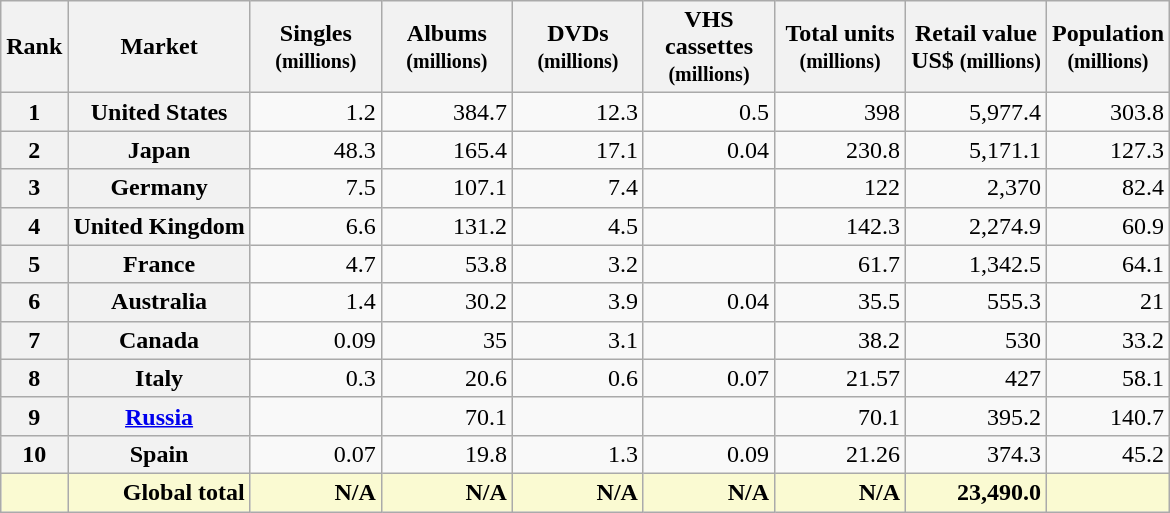<table class="wikitable plainrowheaders sortable" style="text-align:right;">
<tr>
<th scope="col">Rank</th>
<th scope="col">Market</th>
<th scope="col" style="width:5em;">Singles <br><small>(millions)</small></th>
<th scope="col" style="width:5em;">Albums <br><small>(millions)</small></th>
<th scope="col" style="width:5em;">DVDs <br><small>(millions)</small></th>
<th scope="col" style="width:5em;">VHS cassettes <br><small>(millions)</small></th>
<th scope="col" style="width:5em;">Total units <br><small>(millions)</small></th>
<th scope="col">Retail value<br>US$ <small>(millions)</small></th>
<th scope="col">Population<br><small>(millions)</small></th>
</tr>
<tr>
<th>1</th>
<th scope="row">United States</th>
<td>1.2</td>
<td>384.7</td>
<td>12.3</td>
<td>0.5</td>
<td>398</td>
<td>5,977.4</td>
<td>303.8</td>
</tr>
<tr>
<th>2</th>
<th scope="row">Japan</th>
<td>48.3</td>
<td>165.4</td>
<td>17.1</td>
<td>0.04</td>
<td>230.8</td>
<td>5,171.1</td>
<td>127.3</td>
</tr>
<tr>
<th>3</th>
<th scope="row">Germany</th>
<td>7.5</td>
<td>107.1</td>
<td>7.4</td>
<td></td>
<td>122</td>
<td>2,370</td>
<td>82.4</td>
</tr>
<tr>
<th>4</th>
<th scope="row">United Kingdom</th>
<td>6.6</td>
<td>131.2</td>
<td>4.5</td>
<td></td>
<td>142.3</td>
<td>2,274.9</td>
<td>60.9</td>
</tr>
<tr>
<th>5</th>
<th scope="row">France</th>
<td>4.7</td>
<td>53.8</td>
<td>3.2</td>
<td></td>
<td>61.7</td>
<td>1,342.5</td>
<td>64.1</td>
</tr>
<tr>
<th>6</th>
<th scope="row">Australia</th>
<td>1.4</td>
<td>30.2</td>
<td>3.9</td>
<td>0.04</td>
<td>35.5</td>
<td>555.3</td>
<td>21</td>
</tr>
<tr>
<th>7</th>
<th scope="row">Canada</th>
<td>0.09</td>
<td>35</td>
<td>3.1</td>
<td></td>
<td>38.2</td>
<td>530</td>
<td>33.2</td>
</tr>
<tr>
<th>8</th>
<th scope="row">Italy</th>
<td>0.3</td>
<td>20.6</td>
<td>0.6</td>
<td>0.07</td>
<td>21.57</td>
<td>427</td>
<td>58.1</td>
</tr>
<tr>
<th>9</th>
<th scope="row"><a href='#'>Russia</a></th>
<td></td>
<td>70.1</td>
<td></td>
<td></td>
<td>70.1</td>
<td>395.2</td>
<td>140.7</td>
</tr>
<tr>
<th>10</th>
<th scope="row">Spain</th>
<td>0.07</td>
<td>19.8</td>
<td>1.3</td>
<td>0.09</td>
<td>21.26</td>
<td>374.3</td>
<td>45.2</td>
</tr>
<tr class="sortbottom" style="background-color:#FAFAD2; font-weight:bold;">
<td></td>
<td>Global total</td>
<td>N/A</td>
<td>N/A</td>
<td>N/A</td>
<td>N/A</td>
<td>N/A</td>
<td>23,490.0</td>
<td></td>
</tr>
</table>
